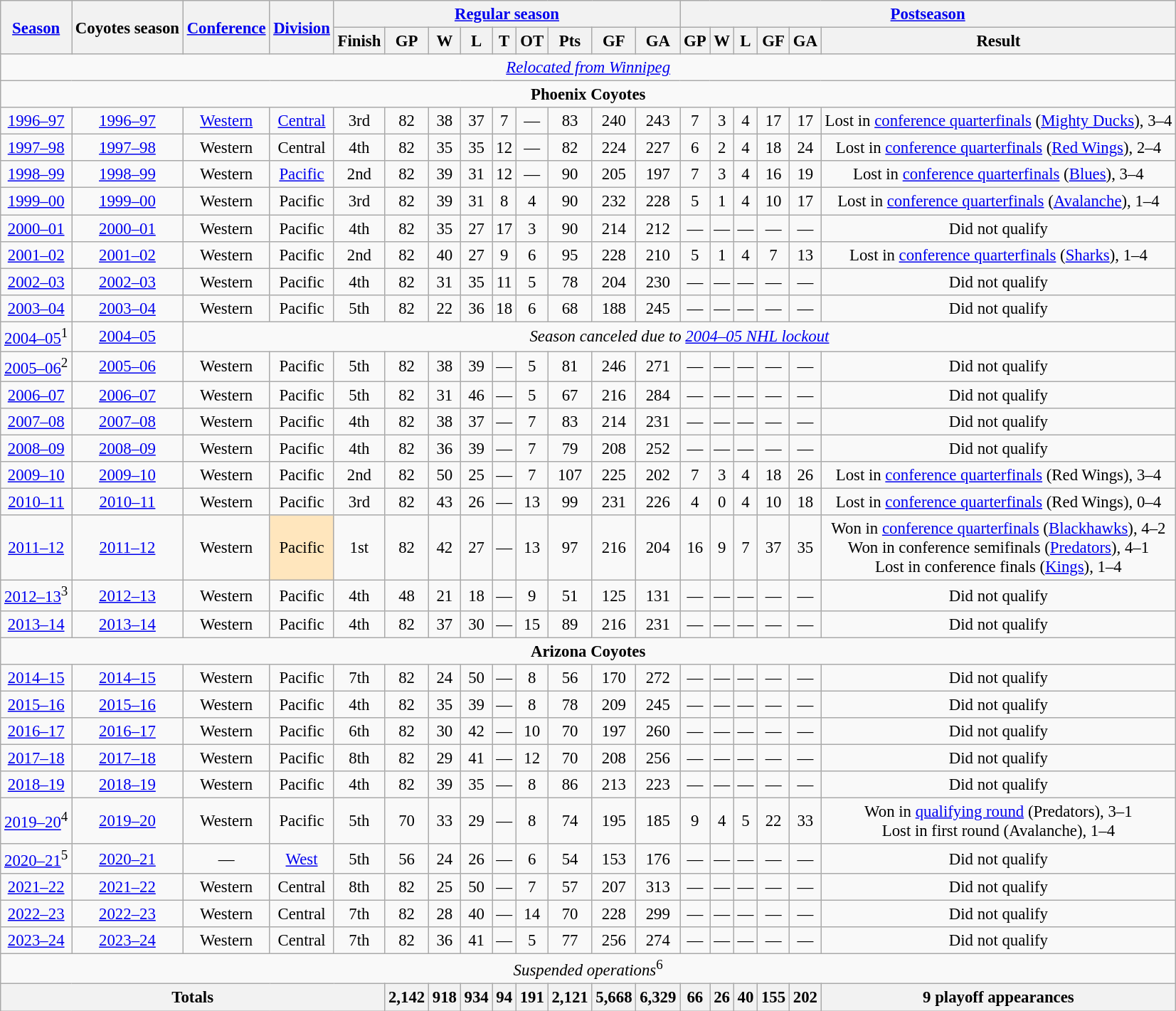<table class="wikitable" style="text-align:center; font-size: 95%">
<tr>
<th rowspan="2"><a href='#'>Season</a></th>
<th rowspan="2">Coyotes season</th>
<th rowspan="2"><a href='#'>Conference</a></th>
<th rowspan="2"><a href='#'>Division</a></th>
<th colspan="9"><a href='#'>Regular season</a></th>
<th colspan="6"><a href='#'>Postseason</a></th>
</tr>
<tr>
<th>Finish</th>
<th>GP</th>
<th>W</th>
<th>L</th>
<th>T</th>
<th>OT</th>
<th>Pts</th>
<th>GF</th>
<th>GA</th>
<th>GP</th>
<th>W</th>
<th>L</th>
<th>GF</th>
<th>GA</th>
<th>Result</th>
</tr>
<tr>
<td colspan="19" align="center"><em><a href='#'>Relocated from Winnipeg</a></em></td>
</tr>
<tr>
<td colspan="19" align="center"><strong>Phoenix Coyotes</strong></td>
</tr>
<tr>
<td><a href='#'>1996–97</a></td>
<td><a href='#'>1996–97</a></td>
<td><a href='#'>Western</a></td>
<td><a href='#'>Central</a></td>
<td>3rd</td>
<td>82</td>
<td>38</td>
<td>37</td>
<td>7</td>
<td>—</td>
<td>83</td>
<td>240</td>
<td>243</td>
<td>7</td>
<td>3</td>
<td>4</td>
<td>17</td>
<td>17</td>
<td>Lost in <a href='#'>conference quarterfinals</a> (<a href='#'>Mighty Ducks</a>), 3–4</td>
</tr>
<tr>
<td><a href='#'>1997–98</a></td>
<td><a href='#'>1997–98</a></td>
<td>Western</td>
<td>Central</td>
<td>4th</td>
<td>82</td>
<td>35</td>
<td>35</td>
<td>12</td>
<td>—</td>
<td>82</td>
<td>224</td>
<td>227</td>
<td>6</td>
<td>2</td>
<td>4</td>
<td>18</td>
<td>24</td>
<td>Lost in <a href='#'>conference quarterfinals</a> (<a href='#'>Red Wings</a>), 2–4</td>
</tr>
<tr>
<td><a href='#'>1998–99</a></td>
<td><a href='#'>1998–99</a></td>
<td>Western</td>
<td><a href='#'>Pacific</a></td>
<td>2nd</td>
<td>82</td>
<td>39</td>
<td>31</td>
<td>12</td>
<td>—</td>
<td>90</td>
<td>205</td>
<td>197</td>
<td>7</td>
<td>3</td>
<td>4</td>
<td>16</td>
<td>19</td>
<td>Lost in <a href='#'>conference quarterfinals</a> (<a href='#'>Blues</a>), 3–4</td>
</tr>
<tr>
<td><a href='#'>1999–00</a></td>
<td><a href='#'>1999–00</a></td>
<td>Western</td>
<td>Pacific</td>
<td>3rd</td>
<td>82</td>
<td>39</td>
<td>31</td>
<td>8</td>
<td>4</td>
<td>90</td>
<td>232</td>
<td>228</td>
<td>5</td>
<td>1</td>
<td>4</td>
<td>10</td>
<td>17</td>
<td>Lost in <a href='#'>conference quarterfinals</a> (<a href='#'>Avalanche</a>), 1–4</td>
</tr>
<tr>
<td><a href='#'>2000–01</a></td>
<td><a href='#'>2000–01</a></td>
<td>Western</td>
<td>Pacific</td>
<td>4th</td>
<td>82</td>
<td>35</td>
<td>27</td>
<td>17</td>
<td>3</td>
<td>90</td>
<td>214</td>
<td>212</td>
<td>—</td>
<td>—</td>
<td>—</td>
<td>—</td>
<td>—</td>
<td>Did not qualify</td>
</tr>
<tr>
<td><a href='#'>2001–02</a></td>
<td><a href='#'>2001–02</a></td>
<td>Western</td>
<td>Pacific</td>
<td>2nd</td>
<td>82</td>
<td>40</td>
<td>27</td>
<td>9</td>
<td>6</td>
<td>95</td>
<td>228</td>
<td>210</td>
<td>5</td>
<td>1</td>
<td>4</td>
<td>7</td>
<td>13</td>
<td>Lost in <a href='#'>conference quarterfinals</a> (<a href='#'>Sharks</a>), 1–4</td>
</tr>
<tr>
<td><a href='#'>2002–03</a></td>
<td><a href='#'>2002–03</a></td>
<td>Western</td>
<td>Pacific</td>
<td>4th</td>
<td>82</td>
<td>31</td>
<td>35</td>
<td>11</td>
<td>5</td>
<td>78</td>
<td>204</td>
<td>230</td>
<td>—</td>
<td>—</td>
<td>—</td>
<td>—</td>
<td>—</td>
<td>Did not qualify</td>
</tr>
<tr>
<td><a href='#'>2003–04</a></td>
<td><a href='#'>2003–04</a></td>
<td>Western</td>
<td>Pacific</td>
<td>5th</td>
<td>82</td>
<td>22</td>
<td>36</td>
<td>18</td>
<td>6</td>
<td>68</td>
<td>188</td>
<td>245</td>
<td>—</td>
<td>—</td>
<td>—</td>
<td>—</td>
<td>—</td>
<td>Did not qualify</td>
</tr>
<tr>
<td><a href='#'>2004–05</a><sup>1</sup></td>
<td><a href='#'>2004–05</a></td>
<td colspan="17"><em>Season canceled due to <a href='#'>2004–05 NHL lockout</a></em></td>
</tr>
<tr>
<td><a href='#'>2005–06</a><sup>2</sup></td>
<td><a href='#'>2005–06</a></td>
<td>Western</td>
<td>Pacific</td>
<td>5th</td>
<td>82</td>
<td>38</td>
<td>39</td>
<td>—</td>
<td>5</td>
<td>81</td>
<td>246</td>
<td>271</td>
<td>—</td>
<td>—</td>
<td>—</td>
<td>—</td>
<td>—</td>
<td>Did not qualify</td>
</tr>
<tr>
<td><a href='#'>2006–07</a></td>
<td><a href='#'>2006–07</a></td>
<td>Western</td>
<td>Pacific</td>
<td>5th</td>
<td>82</td>
<td>31</td>
<td>46</td>
<td>—</td>
<td>5</td>
<td>67</td>
<td>216</td>
<td>284</td>
<td>—</td>
<td>—</td>
<td>—</td>
<td>—</td>
<td>—</td>
<td>Did not qualify</td>
</tr>
<tr>
<td><a href='#'>2007–08</a></td>
<td><a href='#'>2007–08</a></td>
<td>Western</td>
<td>Pacific</td>
<td>4th</td>
<td>82</td>
<td>38</td>
<td>37</td>
<td>—</td>
<td>7</td>
<td>83</td>
<td>214</td>
<td>231</td>
<td>—</td>
<td>—</td>
<td>—</td>
<td>—</td>
<td>—</td>
<td>Did not qualify</td>
</tr>
<tr>
<td><a href='#'>2008–09</a></td>
<td><a href='#'>2008–09</a></td>
<td>Western</td>
<td>Pacific</td>
<td>4th</td>
<td>82</td>
<td>36</td>
<td>39</td>
<td>—</td>
<td>7</td>
<td>79</td>
<td>208</td>
<td>252</td>
<td>—</td>
<td>—</td>
<td>—</td>
<td>—</td>
<td>—</td>
<td>Did not qualify</td>
</tr>
<tr>
<td><a href='#'>2009–10</a></td>
<td><a href='#'>2009–10</a></td>
<td>Western</td>
<td>Pacific</td>
<td>2nd</td>
<td>82</td>
<td>50</td>
<td>25</td>
<td>—</td>
<td>7</td>
<td>107</td>
<td>225</td>
<td>202</td>
<td>7</td>
<td>3</td>
<td>4</td>
<td>18</td>
<td>26</td>
<td>Lost in <a href='#'>conference quarterfinals</a> (Red Wings), 3–4</td>
</tr>
<tr>
<td><a href='#'>2010–11</a></td>
<td><a href='#'>2010–11</a></td>
<td>Western</td>
<td>Pacific</td>
<td>3rd</td>
<td>82</td>
<td>43</td>
<td>26</td>
<td>—</td>
<td>13</td>
<td>99</td>
<td>231</td>
<td>226</td>
<td>4</td>
<td>0</td>
<td>4</td>
<td>10</td>
<td>18</td>
<td>Lost in <a href='#'>conference quarterfinals</a> (Red Wings), 0–4</td>
</tr>
<tr>
<td><a href='#'>2011–12</a></td>
<td><a href='#'>2011–12</a></td>
<td>Western</td>
<td style="background:#FFE6BD;">Pacific</td>
<td>1st</td>
<td>82</td>
<td>42</td>
<td>27</td>
<td>—</td>
<td>13</td>
<td>97</td>
<td>216</td>
<td>204</td>
<td>16</td>
<td>9</td>
<td>7</td>
<td>37</td>
<td>35</td>
<td>Won in <a href='#'>conference quarterfinals</a> (<a href='#'>Blackhawks</a>), 4–2<br>Won in conference semifinals (<a href='#'>Predators</a>), 4–1<br>Lost in conference finals (<a href='#'>Kings</a>), 1–4</td>
</tr>
<tr>
<td><a href='#'>2012–13</a><sup>3</sup></td>
<td><a href='#'>2012–13</a></td>
<td>Western</td>
<td>Pacific</td>
<td>4th</td>
<td>48</td>
<td>21</td>
<td>18</td>
<td>—</td>
<td>9</td>
<td>51</td>
<td>125</td>
<td>131</td>
<td>—</td>
<td>—</td>
<td>—</td>
<td>—</td>
<td>—</td>
<td>Did not qualify</td>
</tr>
<tr>
<td><a href='#'>2013–14</a></td>
<td><a href='#'>2013–14</a></td>
<td>Western</td>
<td>Pacific</td>
<td>4th</td>
<td>82</td>
<td>37</td>
<td>30</td>
<td>—</td>
<td>15</td>
<td>89</td>
<td>216</td>
<td>231</td>
<td>—</td>
<td>—</td>
<td>—</td>
<td>—</td>
<td>—</td>
<td>Did not qualify</td>
</tr>
<tr>
<td colspan="19" align="center"><strong>Arizona Coyotes</strong></td>
</tr>
<tr>
<td><a href='#'>2014–15</a></td>
<td><a href='#'>2014–15</a></td>
<td>Western</td>
<td>Pacific</td>
<td>7th</td>
<td>82</td>
<td>24</td>
<td>50</td>
<td>—</td>
<td>8</td>
<td>56</td>
<td>170</td>
<td>272</td>
<td>—</td>
<td>—</td>
<td>—</td>
<td>—</td>
<td>—</td>
<td>Did not qualify</td>
</tr>
<tr>
<td><a href='#'>2015–16</a></td>
<td><a href='#'>2015–16</a></td>
<td>Western</td>
<td>Pacific</td>
<td>4th</td>
<td>82</td>
<td>35</td>
<td>39</td>
<td>—</td>
<td>8</td>
<td>78</td>
<td>209</td>
<td>245</td>
<td>—</td>
<td>—</td>
<td>—</td>
<td>—</td>
<td>—</td>
<td>Did not qualify</td>
</tr>
<tr>
<td><a href='#'>2016–17</a></td>
<td><a href='#'>2016–17</a></td>
<td>Western</td>
<td>Pacific</td>
<td>6th</td>
<td>82</td>
<td>30</td>
<td>42</td>
<td>—</td>
<td>10</td>
<td>70</td>
<td>197</td>
<td>260</td>
<td>—</td>
<td>—</td>
<td>—</td>
<td>—</td>
<td>—</td>
<td>Did not qualify</td>
</tr>
<tr>
<td><a href='#'>2017–18</a></td>
<td><a href='#'>2017–18</a></td>
<td>Western</td>
<td>Pacific</td>
<td>8th</td>
<td>82</td>
<td>29</td>
<td>41</td>
<td>—</td>
<td>12</td>
<td>70</td>
<td>208</td>
<td>256</td>
<td>—</td>
<td>—</td>
<td>—</td>
<td>—</td>
<td>—</td>
<td>Did not qualify</td>
</tr>
<tr>
<td><a href='#'>2018–19</a></td>
<td><a href='#'>2018–19</a></td>
<td>Western</td>
<td>Pacific</td>
<td>4th</td>
<td>82</td>
<td>39</td>
<td>35</td>
<td>—</td>
<td>8</td>
<td>86</td>
<td>213</td>
<td>223</td>
<td>—</td>
<td>—</td>
<td>—</td>
<td>—</td>
<td>—</td>
<td>Did not qualify</td>
</tr>
<tr>
<td><a href='#'>2019–20</a><sup>4</sup></td>
<td><a href='#'>2019–20</a></td>
<td>Western</td>
<td>Pacific</td>
<td>5th</td>
<td>70</td>
<td>33</td>
<td>29</td>
<td>—</td>
<td>8</td>
<td>74</td>
<td>195</td>
<td>185</td>
<td>9</td>
<td>4</td>
<td>5</td>
<td>22</td>
<td>33</td>
<td>Won in <a href='#'>qualifying round</a> (Predators), 3–1<br>Lost in first round (Avalanche), 1–4</td>
</tr>
<tr>
<td><a href='#'>2020–21</a><sup>5</sup></td>
<td><a href='#'>2020–21</a></td>
<td>—</td>
<td><a href='#'>West</a></td>
<td>5th</td>
<td>56</td>
<td>24</td>
<td>26</td>
<td>—</td>
<td>6</td>
<td>54</td>
<td>153</td>
<td>176</td>
<td>—</td>
<td>—</td>
<td>—</td>
<td>—</td>
<td>—</td>
<td>Did not qualify</td>
</tr>
<tr>
<td><a href='#'>2021–22</a></td>
<td><a href='#'>2021–22</a></td>
<td>Western</td>
<td>Central</td>
<td>8th</td>
<td>82</td>
<td>25</td>
<td>50</td>
<td>—</td>
<td>7</td>
<td>57</td>
<td>207</td>
<td>313</td>
<td>—</td>
<td>—</td>
<td>—</td>
<td>—</td>
<td>—</td>
<td>Did not qualify</td>
</tr>
<tr>
<td><a href='#'>2022–23</a></td>
<td><a href='#'>2022–23</a></td>
<td>Western</td>
<td>Central</td>
<td>7th</td>
<td>82</td>
<td>28</td>
<td>40</td>
<td>—</td>
<td>14</td>
<td>70</td>
<td>228</td>
<td>299</td>
<td>—</td>
<td>—</td>
<td>—</td>
<td>—</td>
<td>—</td>
<td>Did not qualify</td>
</tr>
<tr>
<td><a href='#'>2023–24</a></td>
<td><a href='#'>2023–24</a></td>
<td>Western</td>
<td>Central</td>
<td>7th</td>
<td>82</td>
<td>36</td>
<td>41</td>
<td>—</td>
<td>5</td>
<td>77</td>
<td>256</td>
<td>274</td>
<td>—</td>
<td>—</td>
<td>—</td>
<td>—</td>
<td>—</td>
<td>Did not qualify</td>
</tr>
<tr>
<td colspan="19" align="center"><em>Suspended operations</em><sup>6</sup></td>
</tr>
<tr>
<th colspan="5">Totals</th>
<th>2,142</th>
<th>918</th>
<th>934</th>
<th>94</th>
<th>191</th>
<th>2,121</th>
<th>5,668</th>
<th>6,329</th>
<th>66</th>
<th>26</th>
<th>40</th>
<th>155</th>
<th>202</th>
<th>9 playoff appearances</th>
</tr>
</table>
